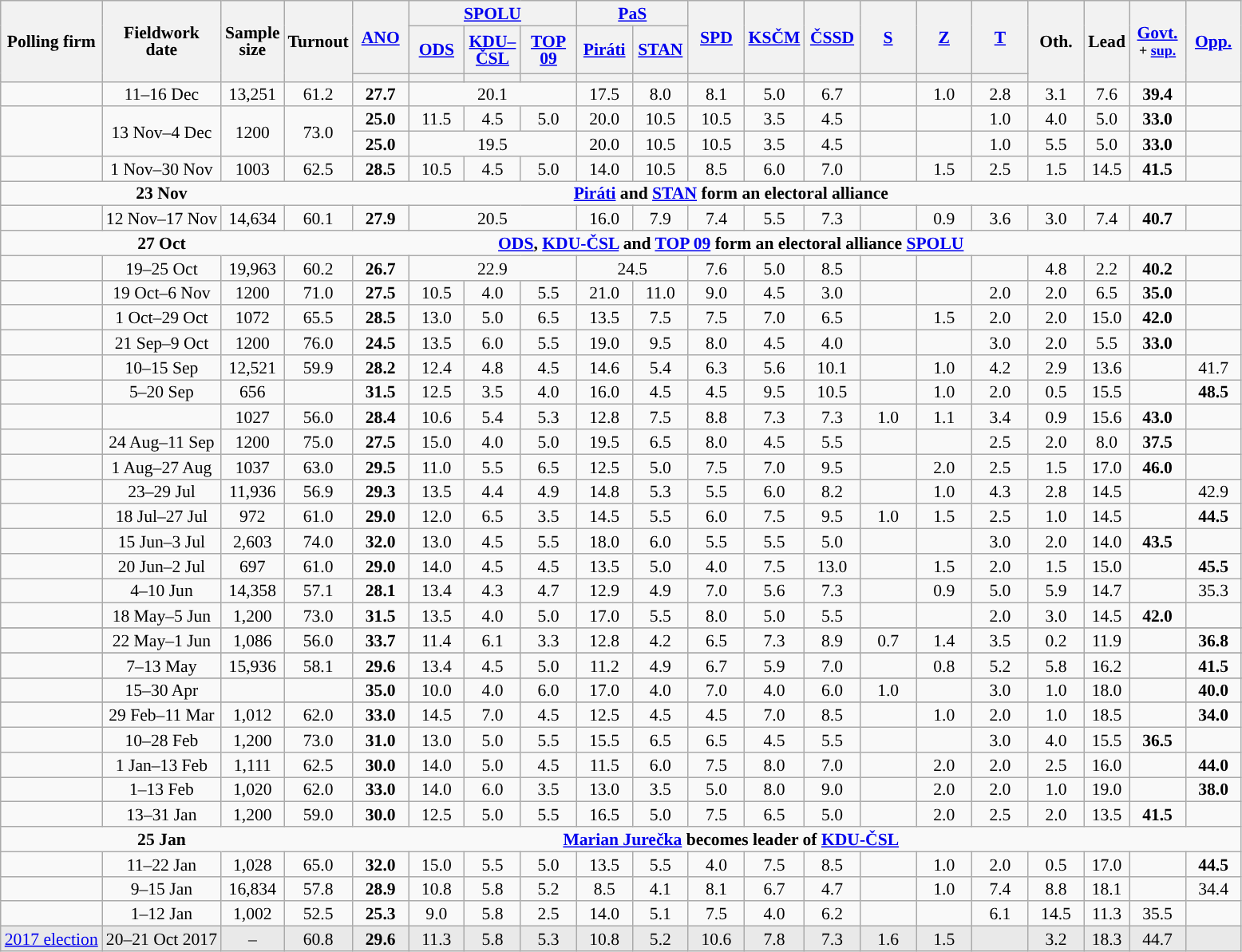<table class="wikitable mw-collapsible sortable mw-collapsed" style="text-align:center;font-size:90%;line-height:14px;">
<tr>
<th rowspan="3">Polling firm</th>
<th rowspan="3">Fieldwork<br>date</th>
<th rowspan="3">Sample<br>size</th>
<th rowspan="3">Turnout</th>
<th rowspan="2" class="unsortable" style="width:40px;"><a href='#'>ANO</a></th>
<th colspan="3" class="unsortable" style="width:40px;"><a href='#'>SPOLU</a></th>
<th colspan="2" class="unsortable" style="width:40px;"><a href='#'>PaS</a></th>
<th rowspan="2" class="unsortable" style="width:40px;"><a href='#'>SPD</a></th>
<th rowspan="2" class="unsortable" style="width:40px;"><a href='#'>KSČM</a></th>
<th rowspan="2" class="unsortable" style="width:40px;"><a href='#'>ČSSD</a></th>
<th rowspan="2" class="unsortable" style="width:40px;"><a href='#'>S</a></th>
<th rowspan="2" class="unsortable" style="width:40px;"><a href='#'>Z</a></th>
<th rowspan="2" class="unsortable" style="width:40px;"><a href='#'>T</a></th>
<th rowspan="3" style="width:40px;">Oth.</th>
<th rowspan="3" style="width:25px;">Lead</th>
<th rowspan="3" style="width:40px;"><a href='#'>Govt.</a><br><small>+ <a href='#'>sup.</a></small></th>
<th rowspan="3" style="width:40px;"><a href='#'>Opp.</a></th>
</tr>
<tr style="height:40px;">
<th class="unsortable" style="width:40px;"><a href='#'>ODS</a></th>
<th class="unsortable" style="width:40px;"><a href='#'>KDU–<br>ČSL</a></th>
<th class="unsortable" style="width:40px;"><a href='#'>TOP 09</a></th>
<th class="unsortable" style="width:40px;"><a href='#'>Piráti</a></th>
<th class="unsortable" style="width:40px;"><a href='#'>STAN</a></th>
</tr>
<tr>
<th class="unsortable" style="color:inherit;background:"></th>
<th class="unsortable" style="color:inherit;background:"></th>
<th class="unsortable" style="color:inherit;background:"></th>
<th class="unsortable" style="color:inherit;background:"></th>
<th class="unsortable" style="color:inherit;background:"></th>
<th class="unsortable" style="color:inherit;background:"></th>
<th class="unsortable" style="color:inherit;background:"></th>
<th class="unsortable" style="color:inherit;background:"></th>
<th class="unsortable" style="color:inherit;background:"></th>
<th class="unsortable" style="color:inherit;background:"></th>
<th class="unsortable" style="color:inherit;background:"></th>
<th class="unsortable" style="color:inherit;background:"></th>
</tr>
<tr>
<td></td>
<td data-sort-value="2020-12-11">11–16 Dec</td>
<td>13,251</td>
<td>61.2</td>
<td><strong>27.7</strong></td>
<td colspan="3">20.1</td>
<td>17.5</td>
<td>8.0</td>
<td>8.1</td>
<td>5.0</td>
<td>6.7</td>
<td></td>
<td>1.0</td>
<td>2.8</td>
<td>3.1</td>
<td style="background:">7.6</td>
<td><strong>39.4</strong></td>
<td></td>
</tr>
<tr>
<td rowspan="2"></td>
<td rowspan="2" data-sort-value="2020-10-28">13 Nov–4 Dec</td>
<td rowspan="2">1200</td>
<td rowspan="2">73.0</td>
<td><strong>25.0</strong></td>
<td>11.5</td>
<td>4.5</td>
<td>5.0</td>
<td>20.0</td>
<td>10.5</td>
<td>10.5</td>
<td>3.5</td>
<td>4.5</td>
<td></td>
<td></td>
<td>1.0</td>
<td>4.0</td>
<td style="background:">5.0</td>
<td><strong>33.0</strong></td>
<td></td>
</tr>
<tr>
<td><strong>25.0</strong></td>
<td colspan="3">19.5</td>
<td>20.0</td>
<td>10.5</td>
<td>10.5</td>
<td>3.5</td>
<td>4.5</td>
<td></td>
<td></td>
<td>1.0</td>
<td>5.5</td>
<td style="background:">5.0</td>
<td><strong>33.0</strong></td>
<td></td>
</tr>
<tr>
<td></td>
<td data-sort-value="2020-11-15">1 Nov–30 Nov</td>
<td>1003</td>
<td>62.5</td>
<td><strong>28.5</strong></td>
<td>10.5</td>
<td>4.5</td>
<td>5.0</td>
<td>14.0</td>
<td>10.5</td>
<td>8.5</td>
<td>6.0</td>
<td>7.0</td>
<td></td>
<td>1.5</td>
<td>2.5</td>
<td>1.5</td>
<td style="background:">14.5</td>
<td><strong>41.5</strong></td>
<td></td>
</tr>
<tr>
<td style="border-right-style:hidden;"></td>
<td style="border-right-style:hidden;" data-sort-value="2020-10-27"><strong>23 Nov</strong></td>
<td colspan="18"><strong><a href='#'>Piráti</a> and <a href='#'>STAN</a> form an electoral alliance</strong></td>
</tr>
<tr>
<td></td>
<td data-sort-value="2020-11-14">12 Nov–17 Nov</td>
<td>14,634</td>
<td>60.1</td>
<td><strong>27.9</strong></td>
<td colspan="3">20.5</td>
<td>16.0</td>
<td>7.9</td>
<td>7.4</td>
<td>5.5</td>
<td>7.3</td>
<td></td>
<td>0.9</td>
<td>3.6</td>
<td>3.0</td>
<td style="background:">7.4</td>
<td><strong>40.7</strong></td>
<td></td>
</tr>
<tr>
<td style="border-right-style:hidden;"></td>
<td style="border-right-style:hidden;" data-sort-value="2020-10-27"><strong>27 Oct</strong></td>
<td colspan="18"><strong><a href='#'>ODS</a>, <a href='#'>KDU-ČSL</a> and <a href='#'>TOP 09</a> form an electoral alliance <a href='#'>SPOLU</a></strong></td>
</tr>
<tr>
<td></td>
<td data-sort-value="2020-10-28">19–25 Oct</td>
<td>19,963</td>
<td>60.2</td>
<td><strong>26.7</strong></td>
<td colspan="3">22.9</td>
<td colspan="2">24.5</td>
<td>7.6</td>
<td>5.0</td>
<td>8.5</td>
<td></td>
<td></td>
<td></td>
<td>4.8</td>
<td style="background:">2.2</td>
<td><strong>40.2</strong></td>
<td></td>
</tr>
<tr>
<td></td>
<td data-sort-value="2020-10-28">19 Oct–6 Nov</td>
<td>1200</td>
<td>71.0</td>
<td><strong>27.5</strong></td>
<td>10.5</td>
<td>4.0</td>
<td>5.5</td>
<td>21.0</td>
<td>11.0</td>
<td>9.0</td>
<td>4.5</td>
<td>3.0</td>
<td></td>
<td></td>
<td>2.0</td>
<td>2.0</td>
<td style="background:">6.5</td>
<td><strong>35.0</strong></td>
<td></td>
</tr>
<tr>
<td></td>
<td data-sort-value="2020-10-15">1 Oct–29 Oct</td>
<td>1072</td>
<td>65.5</td>
<td><strong>28.5</strong></td>
<td>13.0</td>
<td>5.0</td>
<td>6.5</td>
<td>13.5</td>
<td>7.5</td>
<td>7.5</td>
<td>7.0</td>
<td>6.5</td>
<td></td>
<td>1.5</td>
<td>2.0</td>
<td>2.0</td>
<td style="background:">15.0</td>
<td><strong>42.0</strong></td>
<td></td>
</tr>
<tr>
<td></td>
<td data-sort-value="2020-09-2">21 Sep–9 Oct</td>
<td>1200</td>
<td>76.0</td>
<td><strong>24.5</strong></td>
<td>13.5</td>
<td>6.0</td>
<td>5.5</td>
<td>19.0</td>
<td>9.5</td>
<td>8.0</td>
<td>4.5</td>
<td>4.0</td>
<td></td>
<td></td>
<td>3.0</td>
<td>2.0</td>
<td style="background:">5.5</td>
<td><strong>33.0</strong></td>
<td></td>
</tr>
<tr>
<td></td>
<td data-sort-value="2020-01-12">10–15 Sep</td>
<td>12,521</td>
<td>59.9</td>
<td><strong>28.2</strong></td>
<td>12.4</td>
<td>4.8</td>
<td>4.5</td>
<td>14.6</td>
<td>5.4</td>
<td>6.3</td>
<td>5.6</td>
<td>10.1</td>
<td></td>
<td>1.0</td>
<td>4.2</td>
<td>2.9</td>
<td style="background:">13.6</td>
<td></td>
<td>41.7</td>
</tr>
<tr>
<td></td>
<td data-sort-value="2020-09-20">5–20 Sep</td>
<td>656</td>
<td></td>
<td><strong>31.5</strong></td>
<td>12.5</td>
<td>3.5</td>
<td>4.0</td>
<td>16.0</td>
<td>4.5</td>
<td>4.5</td>
<td>9.5</td>
<td>10.5</td>
<td></td>
<td>1.0</td>
<td>2.0</td>
<td>0.5</td>
<td style="background:">15.5</td>
<td></td>
<td><strong>48.5</strong></td>
</tr>
<tr>
<td></td>
<td data-sort-value="2020-09-6"></td>
<td>1027</td>
<td>56.0</td>
<td><strong>28.4</strong></td>
<td>10.6</td>
<td>5.4</td>
<td>5.3</td>
<td>12.8</td>
<td>7.5</td>
<td>8.8</td>
<td>7.3</td>
<td>7.3</td>
<td>1.0</td>
<td>1.1</td>
<td>3.4</td>
<td>0.9</td>
<td style="background:">15.6</td>
<td><strong>43.0</strong></td>
<td></td>
</tr>
<tr>
<td></td>
<td data-sort-value="2020-09-2">24 Aug–11 Sep</td>
<td>1200</td>
<td>75.0</td>
<td><strong>27.5</strong></td>
<td>15.0</td>
<td>4.0</td>
<td>5.0</td>
<td>19.5</td>
<td>6.5</td>
<td>8.0</td>
<td>4.5</td>
<td>5.5</td>
<td></td>
<td></td>
<td>2.5</td>
<td>2.0</td>
<td style="background:">8.0</td>
<td><strong>37.5</strong></td>
<td></td>
</tr>
<tr>
<td></td>
<td data-sort-value="2020-08-27">1 Aug–27 Aug</td>
<td>1037</td>
<td>63.0</td>
<td><strong>29.5</strong></td>
<td>11.0</td>
<td>5.5</td>
<td>6.5</td>
<td>12.5</td>
<td>5.0</td>
<td>7.5</td>
<td>7.0</td>
<td>9.5</td>
<td></td>
<td>2.0</td>
<td>2.5</td>
<td>1.5</td>
<td style="background:">17.0</td>
<td><strong>46.0</strong></td>
<td></td>
</tr>
<tr>
<td></td>
<td data-sort-value="2020-01-12">23–29 Jul</td>
<td>11,936</td>
<td>56.9</td>
<td><strong>29.3</strong></td>
<td>13.5</td>
<td>4.4</td>
<td>4.9</td>
<td>14.8</td>
<td>5.3</td>
<td>5.5</td>
<td>6.0</td>
<td>8.2</td>
<td></td>
<td>1.0</td>
<td>4.3</td>
<td>2.8</td>
<td style="background:">14.5</td>
<td></td>
<td>42.9</td>
</tr>
<tr>
<td></td>
<td data-sort-value="2020-07-27">18 Jul–27 Jul</td>
<td>972</td>
<td>61.0</td>
<td><strong>29.0</strong></td>
<td>12.0</td>
<td>6.5</td>
<td>3.5</td>
<td>14.5</td>
<td>5.5</td>
<td>6.0</td>
<td>7.5</td>
<td>9.5</td>
<td>1.0</td>
<td>1.5</td>
<td>2.5</td>
<td>1.0</td>
<td style="background:">14.5</td>
<td></td>
<td><strong>44.5</strong></td>
</tr>
<tr>
<td></td>
<td data-sort-value="2020-06-01">15 Jun–3 Jul</td>
<td>2,603</td>
<td>74.0</td>
<td><strong>32.0</strong></td>
<td>13.0</td>
<td>4.5</td>
<td>5.5</td>
<td>18.0</td>
<td>6.0</td>
<td>5.5</td>
<td>5.5</td>
<td>5.0</td>
<td></td>
<td></td>
<td>3.0</td>
<td>2.0</td>
<td style="background:">14.0</td>
<td><strong>43.5</strong></td>
<td></td>
</tr>
<tr>
<td></td>
<td data-sort-value="2020-03-11">20 Jun–2 Jul</td>
<td>697</td>
<td>61.0</td>
<td><strong>29.0</strong></td>
<td>14.0</td>
<td>4.5</td>
<td>4.5</td>
<td>13.5</td>
<td>5.0</td>
<td>4.0</td>
<td>7.5</td>
<td>13.0</td>
<td></td>
<td>1.5</td>
<td>2.0</td>
<td>1.5</td>
<td style="background:">15.0</td>
<td></td>
<td><strong>45.5</strong></td>
</tr>
<tr>
<td></td>
<td data-sort-value="2020-01-12">4–10 Jun</td>
<td>14,358</td>
<td>57.1</td>
<td><strong>28.1</strong></td>
<td>13.4</td>
<td>4.3</td>
<td>4.7</td>
<td>12.9</td>
<td>4.9</td>
<td>7.0</td>
<td>5.6</td>
<td>7.3</td>
<td></td>
<td>0.9</td>
<td>5.0</td>
<td>5.9</td>
<td style="background:">14.7</td>
<td></td>
<td>35.3</td>
</tr>
<tr>
<td></td>
<td data-sort-value="2020-06-01">18 May–5 Jun</td>
<td>1,200</td>
<td>73.0</td>
<td><strong>31.5</strong></td>
<td>13.5</td>
<td>4.0</td>
<td>5.0</td>
<td>17.0</td>
<td>5.5</td>
<td>8.0</td>
<td>5.0</td>
<td>5.5</td>
<td></td>
<td></td>
<td>2.0</td>
<td>3.0</td>
<td style="background:">14.5</td>
<td><strong>42.0</strong></td>
<td></td>
</tr>
<tr>
</tr>
<tr>
<td></td>
<td data-sort-value="2020-06-01">22 May–1 Jun</td>
<td>1,086</td>
<td>56.0</td>
<td><strong>33.7</strong></td>
<td>11.4</td>
<td>6.1</td>
<td>3.3</td>
<td>12.8</td>
<td>4.2</td>
<td>6.5</td>
<td>7.3</td>
<td>8.9</td>
<td>0.7</td>
<td>1.4</td>
<td>3.5</td>
<td>0.2</td>
<td style="background:">11.9</td>
<td></td>
<td><strong>36.8</strong></td>
</tr>
<tr>
</tr>
<tr>
<td></td>
<td data-sort-value="2020-05-13">7–13 May</td>
<td>15,936</td>
<td>58.1</td>
<td><strong>29.6</strong></td>
<td>13.4</td>
<td>4.5</td>
<td>5.0</td>
<td>11.2</td>
<td>4.9</td>
<td>6.7</td>
<td>5.9</td>
<td>7.0</td>
<td></td>
<td>0.8</td>
<td>5.2</td>
<td>5.8</td>
<td style="background:">16.2</td>
<td></td>
<td><strong>41.5</strong></td>
</tr>
<tr>
</tr>
<tr>
<td></td>
<td data-sort-value="2020-04-30">15–30 Apr</td>
<td></td>
<td></td>
<td><strong>35.0</strong></td>
<td>10.0</td>
<td>4.0</td>
<td>6.0</td>
<td>17.0</td>
<td>4.0</td>
<td>7.0</td>
<td>4.0</td>
<td>6.0</td>
<td>1.0</td>
<td></td>
<td>3.0</td>
<td>1.0</td>
<td style="background:">18.0</td>
<td></td>
<td><strong>40.0</strong></td>
</tr>
<tr>
</tr>
<tr>
<td></td>
<td data-sort-value="2020-03-11">29 Feb–11 Mar</td>
<td>1,012</td>
<td>62.0</td>
<td><strong>33.0</strong></td>
<td>14.5</td>
<td>7.0</td>
<td>4.5</td>
<td>12.5</td>
<td>4.5</td>
<td>4.5</td>
<td>7.0</td>
<td>8.5</td>
<td></td>
<td>1.0</td>
<td>2.0</td>
<td>1.0</td>
<td style="background:">18.5</td>
<td></td>
<td><strong>34.0</strong></td>
</tr>
<tr>
<td></td>
<td data-sort-value="2020-03-08">10–28 Feb</td>
<td>1,200</td>
<td>73.0</td>
<td><strong>31.0</strong></td>
<td>13.0</td>
<td>5.0</td>
<td>5.5</td>
<td>15.5</td>
<td>6.5</td>
<td>6.5</td>
<td>4.5</td>
<td>5.5</td>
<td></td>
<td></td>
<td>3.0</td>
<td>4.0</td>
<td style="background:">15.5</td>
<td><strong>36.5</strong></td>
<td></td>
</tr>
<tr>
<td></td>
<td data-sort-value="2020-02-18">1 Jan–13 Feb</td>
<td>1,111</td>
<td>62.5</td>
<td><strong>30.0</strong></td>
<td>14.0</td>
<td>5.0</td>
<td>4.5</td>
<td>11.5</td>
<td>6.0</td>
<td>7.5</td>
<td>8.0</td>
<td>7.0</td>
<td></td>
<td>2.0</td>
<td>2.0</td>
<td>2.5</td>
<td style="background:">16.0</td>
<td></td>
<td><strong>44.0</strong></td>
</tr>
<tr>
<td></td>
<td data-sort-value="2020-02-13">1–13 Feb</td>
<td>1,020</td>
<td>62.0</td>
<td><strong>33.0</strong></td>
<td>14.0</td>
<td>6.0</td>
<td>3.5</td>
<td>13.0</td>
<td>3.5</td>
<td>5.0</td>
<td>8.0</td>
<td>9.0</td>
<td></td>
<td>2.0</td>
<td>2.0</td>
<td>1.0</td>
<td style="background:">19.0</td>
<td></td>
<td><strong>38.0</strong></td>
</tr>
<tr>
<td></td>
<td data-sort-value="2020-01-31">13–31 Jan</td>
<td>1,200</td>
<td>59.0</td>
<td><strong>30.0</strong></td>
<td>12.5</td>
<td>5.0</td>
<td>5.5</td>
<td>16.5</td>
<td>5.0</td>
<td>7.5</td>
<td>6.5</td>
<td>5.0</td>
<td></td>
<td>2.0</td>
<td>2.5</td>
<td>2.0</td>
<td style="background:">13.5</td>
<td><strong>41.5</strong></td>
<td></td>
</tr>
<tr>
<td style="border-right-style:hidden;"></td>
<td style="border-right-style:hidden;" data-sort-value="2020-01-25"><strong>25 Jan</strong></td>
<td colspan="18"><strong><a href='#'>Marian Jurečka</a> becomes leader of <a href='#'>KDU-ČSL</a></strong></td>
</tr>
<tr>
<td></td>
<td data-sort-value="2020-01-22">11–22 Jan</td>
<td>1,028</td>
<td>65.0</td>
<td><strong>32.0</strong></td>
<td>15.0</td>
<td>5.5</td>
<td>5.0</td>
<td>13.5</td>
<td>5.5</td>
<td>4.0</td>
<td>7.5</td>
<td>8.5</td>
<td></td>
<td>1.0</td>
<td>2.0</td>
<td>0.5</td>
<td style="background:">17.0</td>
<td></td>
<td><strong>44.5</strong></td>
</tr>
<tr>
<td></td>
<td data-sort-value="2020-01-12">9–15 Jan</td>
<td>16,834</td>
<td>57.8</td>
<td><strong>28.9</strong></td>
<td>10.8</td>
<td>5.8</td>
<td>5.2</td>
<td>8.5</td>
<td>4.1</td>
<td>8.1</td>
<td>6.7</td>
<td>4.7</td>
<td></td>
<td>1.0</td>
<td>7.4</td>
<td>8.8</td>
<td style="background:">18.1</td>
<td></td>
<td>34.4</td>
</tr>
<tr>
<td></td>
<td data-sort-value="2020-01-12">1–12 Jan</td>
<td>1,002</td>
<td>52.5</td>
<td><strong>25.3</strong></td>
<td>9.0</td>
<td>5.8</td>
<td>2.5</td>
<td>14.0</td>
<td>5.1</td>
<td>7.5</td>
<td>4.0</td>
<td>6.2</td>
<td></td>
<td></td>
<td>6.1</td>
<td>14.5</td>
<td style="background:">11.3</td>
<td>35.5</td>
<td></td>
</tr>
<tr style="background:#E9E9E9;">
<td><a href='#'>2017 election</a></td>
<td data-sort-value="2017-10-21">20–21 Oct 2017</td>
<td>–</td>
<td>60.8</td>
<td><strong>29.6</strong></td>
<td>11.3</td>
<td>5.8</td>
<td>5.3</td>
<td>10.8</td>
<td>5.2</td>
<td>10.6</td>
<td>7.8</td>
<td>7.3</td>
<td>1.6</td>
<td>1.5</td>
<td></td>
<td>3.2</td>
<td style="background:">18.3</td>
<td>44.7</td>
<td></td>
</tr>
</table>
